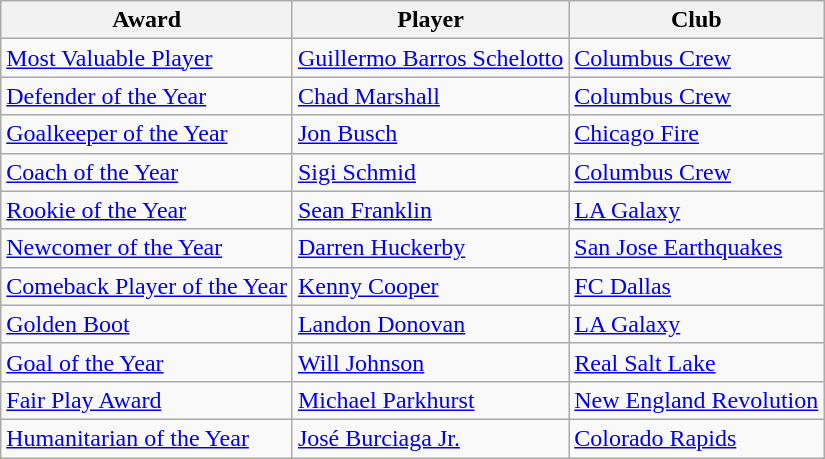<table class="wikitable" style="font-size:100%">
<tr>
<th>Award</th>
<th>Player</th>
<th>Club</th>
</tr>
<tr>
<td><a href='#'>Most Valuable Player</a></td>
<td> <a href='#'>Guillermo Barros Schelotto</a></td>
<td><a href='#'>Columbus Crew</a></td>
</tr>
<tr>
<td><a href='#'>Defender of the Year</a></td>
<td> <a href='#'>Chad Marshall</a></td>
<td><a href='#'>Columbus Crew</a></td>
</tr>
<tr>
<td><a href='#'>Goalkeeper of the Year</a></td>
<td> <a href='#'>Jon Busch</a></td>
<td><a href='#'>Chicago Fire</a></td>
</tr>
<tr>
<td><a href='#'>Coach of the Year</a></td>
<td> <a href='#'>Sigi Schmid</a></td>
<td><a href='#'>Columbus Crew</a></td>
</tr>
<tr>
<td><a href='#'>Rookie of the Year</a></td>
<td> <a href='#'>Sean Franklin</a></td>
<td><a href='#'>LA Galaxy</a></td>
</tr>
<tr>
<td><a href='#'>Newcomer of the Year</a></td>
<td> <a href='#'>Darren Huckerby</a></td>
<td><a href='#'>San Jose Earthquakes</a></td>
</tr>
<tr>
<td><a href='#'>Comeback Player of the Year</a></td>
<td> <a href='#'>Kenny Cooper</a></td>
<td><a href='#'>FC Dallas</a></td>
</tr>
<tr>
<td><a href='#'>Golden Boot</a></td>
<td> <a href='#'>Landon Donovan</a></td>
<td><a href='#'>LA Galaxy</a></td>
</tr>
<tr>
<td><a href='#'>Goal of the Year</a></td>
<td> <a href='#'>Will Johnson</a></td>
<td><a href='#'>Real Salt Lake</a></td>
</tr>
<tr>
<td><a href='#'>Fair Play Award</a></td>
<td> <a href='#'>Michael Parkhurst</a></td>
<td><a href='#'>New England Revolution</a></td>
</tr>
<tr>
<td><a href='#'>Humanitarian of the Year</a></td>
<td> <a href='#'>José Burciaga Jr.</a></td>
<td><a href='#'>Colorado Rapids</a></td>
</tr>
</table>
